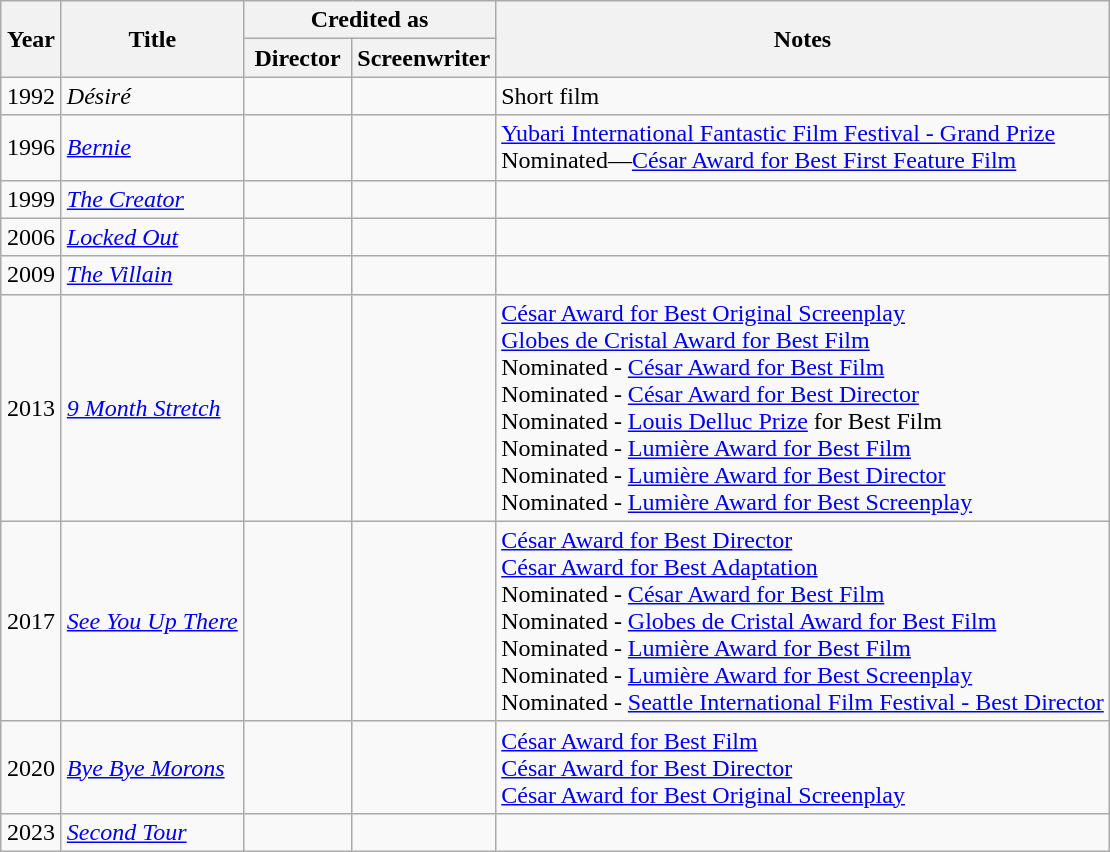<table class="wikitable sortable">
<tr>
<th rowspan=2 width="33">Year</th>
<th rowspan=2>Title</th>
<th colspan=2>Credited as</th>
<th rowspan=2>Notes</th>
</tr>
<tr>
<th width=65>Director</th>
<th width=65>Screenwriter</th>
</tr>
<tr>
<td align="center">1992</td>
<td align="left"><em>Désiré</em></td>
<td></td>
<td></td>
<td>Short film</td>
</tr>
<tr>
<td align="center">1996</td>
<td align="left"><em><a href='#'>Bernie</a></em></td>
<td></td>
<td></td>
<td><a href='#'>Yubari International Fantastic Film Festival - Grand Prize</a><br>Nominated—<a href='#'>César Award for Best First Feature Film</a></td>
</tr>
<tr>
<td align="center">1999</td>
<td align="left"><em><a href='#'>The Creator</a></em></td>
<td></td>
<td></td>
<td></td>
</tr>
<tr>
<td align="center">2006</td>
<td align="left"><em><a href='#'>Locked Out</a></em></td>
<td></td>
<td></td>
<td></td>
</tr>
<tr>
<td align="center">2009</td>
<td align="left"><em><a href='#'>The Villain</a></em></td>
<td></td>
<td></td>
<td></td>
</tr>
<tr>
<td align="center">2013</td>
<td align="left"><em><a href='#'>9 Month Stretch</a></em></td>
<td></td>
<td></td>
<td><a href='#'>César Award for Best Original Screenplay</a><br><a href='#'>Globes de Cristal Award for Best Film</a><br>Nominated - <a href='#'>César Award for Best Film</a><br>Nominated - <a href='#'>César Award for Best Director</a><br>Nominated - <a href='#'>Louis Delluc Prize</a> for Best Film<br>Nominated - <a href='#'>Lumière Award for Best Film</a><br>Nominated - <a href='#'>Lumière Award for Best Director</a><br>Nominated - <a href='#'>Lumière Award for Best Screenplay</a></td>
</tr>
<tr>
<td align="center">2017</td>
<td align="left"><em><a href='#'>See You Up There</a></em></td>
<td></td>
<td></td>
<td><a href='#'>César Award for Best Director</a><br><a href='#'>César Award for Best Adaptation</a><br>Nominated - <a href='#'>César Award for Best Film</a><br>Nominated - <a href='#'>Globes de Cristal Award for Best Film</a><br>Nominated - <a href='#'>Lumière Award for Best Film</a><br>Nominated - <a href='#'>Lumière Award for Best Screenplay</a><br>Nominated - <a href='#'>Seattle International Film Festival - Best Director</a></td>
</tr>
<tr>
<td align="center">2020</td>
<td align="left"><em><a href='#'>Bye Bye Morons</a></em></td>
<td></td>
<td></td>
<td><a href='#'>César Award for Best Film</a><br><a href='#'>César Award for Best Director</a><br><a href='#'>César Award for Best Original Screenplay</a></td>
</tr>
<tr>
<td align="center">2023</td>
<td align="left"><em><a href='#'>Second Tour</a></em></td>
<td></td>
<td></td>
<td></td>
</tr>
</table>
